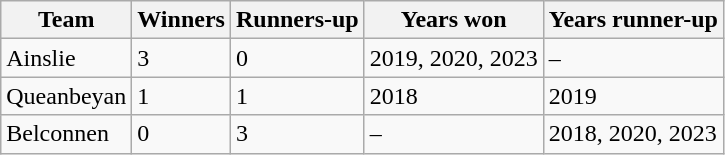<table class="wikitable sortable">
<tr>
<th>Team</th>
<th>Winners</th>
<th>Runners-up</th>
<th>Years won</th>
<th>Years runner-up</th>
</tr>
<tr>
<td> Ainslie</td>
<td>3</td>
<td>0</td>
<td>2019, 2020, 2023</td>
<td>–</td>
</tr>
<tr>
<td>Queanbeyan</td>
<td>1</td>
<td>1</td>
<td>2018</td>
<td>2019</td>
</tr>
<tr>
<td> Belconnen</td>
<td>0</td>
<td>3</td>
<td>–</td>
<td>2018, 2020, 2023</td>
</tr>
</table>
